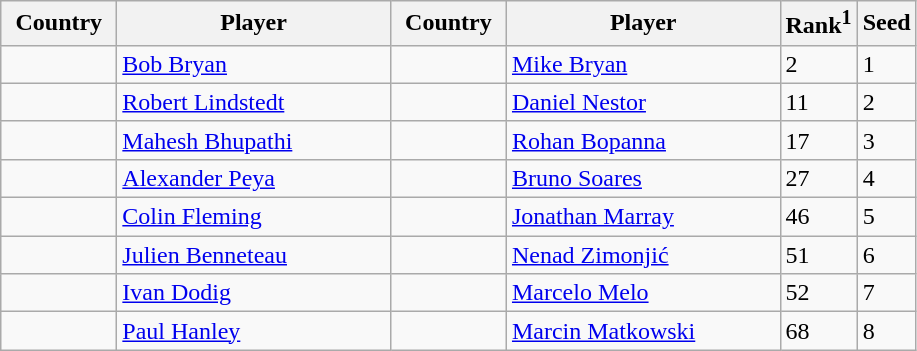<table class="sortable wikitable">
<tr>
<th width="70">Country</th>
<th width="175">Player</th>
<th width="70">Country</th>
<th width="175">Player</th>
<th>Rank<sup>1</sup></th>
<th>Seed</th>
</tr>
<tr>
<td></td>
<td><a href='#'>Bob Bryan</a></td>
<td></td>
<td><a href='#'>Mike Bryan</a></td>
<td>2</td>
<td>1</td>
</tr>
<tr>
<td></td>
<td><a href='#'>Robert Lindstedt</a></td>
<td></td>
<td><a href='#'>Daniel Nestor</a></td>
<td>11</td>
<td>2</td>
</tr>
<tr>
<td></td>
<td><a href='#'>Mahesh Bhupathi</a></td>
<td></td>
<td><a href='#'>Rohan Bopanna</a></td>
<td>17</td>
<td>3</td>
</tr>
<tr>
<td></td>
<td><a href='#'>Alexander Peya</a></td>
<td></td>
<td><a href='#'>Bruno Soares</a></td>
<td>27</td>
<td>4</td>
</tr>
<tr>
<td></td>
<td><a href='#'>Colin Fleming</a></td>
<td></td>
<td><a href='#'>Jonathan Marray</a></td>
<td>46</td>
<td>5</td>
</tr>
<tr>
<td></td>
<td><a href='#'>Julien Benneteau</a></td>
<td></td>
<td><a href='#'>Nenad Zimonjić</a></td>
<td>51</td>
<td>6</td>
</tr>
<tr>
<td></td>
<td><a href='#'>Ivan Dodig</a></td>
<td></td>
<td><a href='#'>Marcelo Melo</a></td>
<td>52</td>
<td>7</td>
</tr>
<tr>
<td></td>
<td><a href='#'>Paul Hanley</a></td>
<td></td>
<td><a href='#'>Marcin Matkowski</a></td>
<td>68</td>
<td>8</td>
</tr>
</table>
